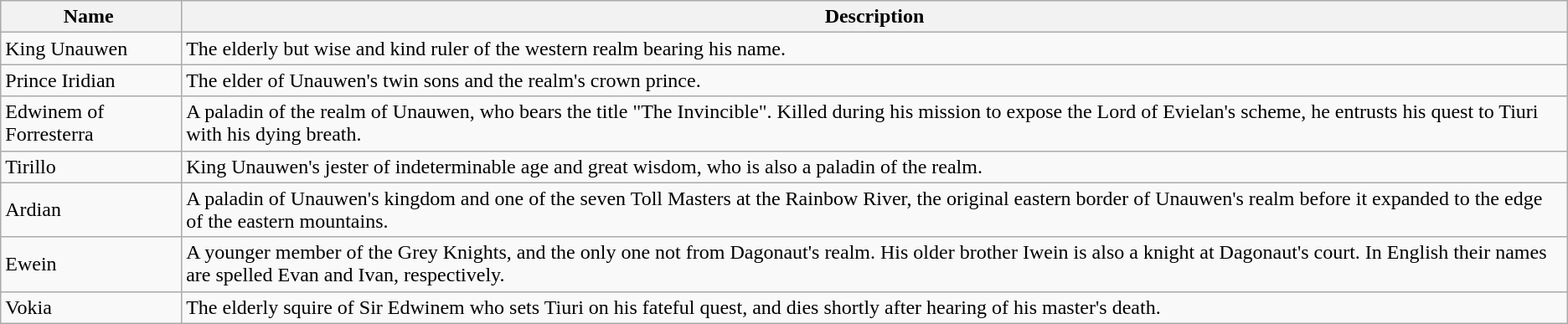<table class="wikitable">
<tr>
<th>Name </th>
<th>Description</th>
</tr>
<tr>
<td>King Unauwen</td>
<td>The elderly but wise and kind ruler of the western realm bearing his name.</td>
</tr>
<tr>
<td>Prince Iridian</td>
<td>The elder of Unauwen's twin sons and the realm's crown prince.</td>
</tr>
<tr>
<td>Edwinem of Forresterra</td>
<td>A paladin of the realm of Unauwen, who bears the title "The Invincible". Killed during his mission to expose the Lord of Evielan's scheme, he entrusts his quest to Tiuri with his dying breath.</td>
</tr>
<tr>
<td>Tirillo</td>
<td>King Unauwen's jester of indeterminable age and great wisdom, who is also a paladin of the realm.</td>
</tr>
<tr>
<td>Ardian</td>
<td>A paladin of Unauwen's kingdom and one of the seven Toll Masters at the Rainbow River, the original eastern border of Unauwen's realm before it expanded to the edge of the eastern mountains.</td>
</tr>
<tr>
<td>Ewein</td>
<td>A younger member of the Grey Knights, and the only one not from Dagonaut's realm. His older brother Iwein is also a knight at Dagonaut's court. In English their names are spelled Evan and Ivan, respectively.</td>
</tr>
<tr>
<td>Vokia</td>
<td>The elderly squire of Sir Edwinem who sets Tiuri on his fateful quest, and dies shortly after hearing of his master's death.</td>
</tr>
</table>
